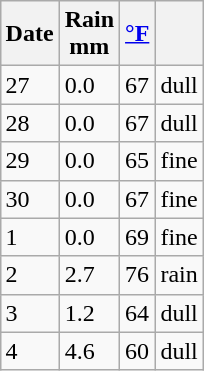<table class="wikitable" align=right style="margin:0 0 1em 1em">
<tr>
<th>Date</th>
<th>Rain<br>mm</th>
<th><a href='#'>°F</a></th>
<th></th>
</tr>
<tr>
<td>27</td>
<td>0.0</td>
<td>67</td>
<td>dull</td>
</tr>
<tr>
<td>28</td>
<td>0.0</td>
<td>67</td>
<td>dull</td>
</tr>
<tr>
<td>29</td>
<td>0.0</td>
<td>65</td>
<td>fine</td>
</tr>
<tr>
<td>30</td>
<td>0.0</td>
<td>67</td>
<td>fine</td>
</tr>
<tr>
<td>1</td>
<td>0.0</td>
<td>69</td>
<td>fine</td>
</tr>
<tr>
<td>2</td>
<td>2.7</td>
<td>76</td>
<td>rain</td>
</tr>
<tr>
<td>3</td>
<td>1.2</td>
<td>64</td>
<td>dull</td>
</tr>
<tr>
<td>4</td>
<td>4.6</td>
<td>60</td>
<td>dull</td>
</tr>
</table>
